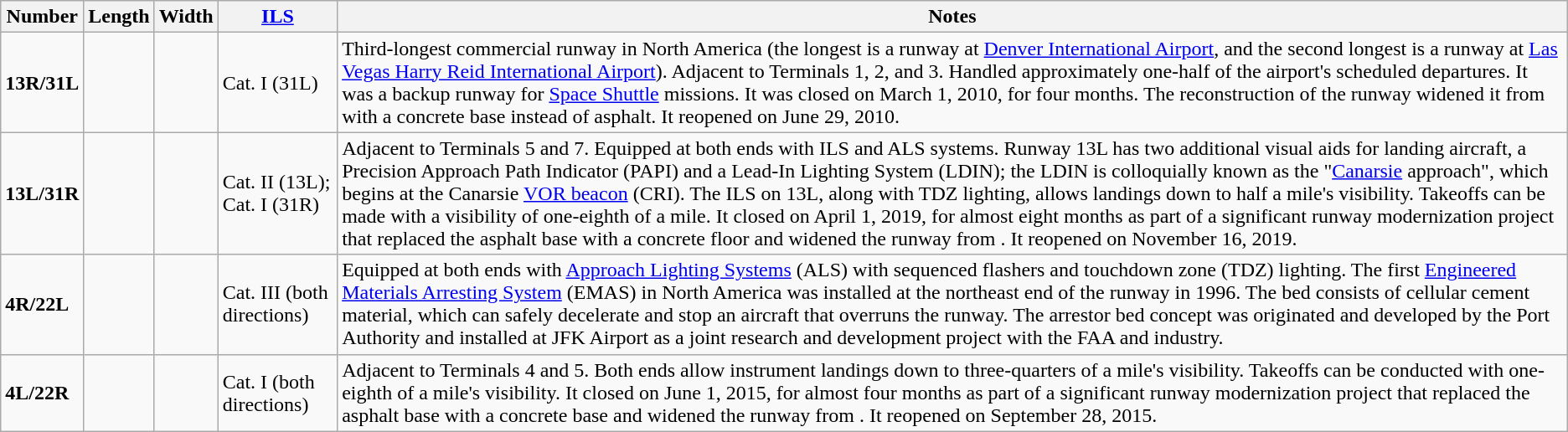<table class="wikitable">
<tr>
<th>Number</th>
<th>Length</th>
<th>Width</th>
<th><a href='#'>ILS</a></th>
<th>Notes</th>
</tr>
<tr>
<td><strong>13R/31L</strong></td>
<td></td>
<td></td>
<td>Cat. I (31L)</td>
<td>Third-longest commercial runway in North America (the longest is a  runway at <a href='#'>Denver International Airport</a>, and the second longest is a  runway at <a href='#'>Las Vegas Harry Reid International Airport</a>). Adjacent to Terminals 1, 2, and 3. Handled approximately one-half of the airport's scheduled departures. It was a backup runway for <a href='#'>Space Shuttle</a> missions. It was closed on March 1, 2010, for four months. The reconstruction of the runway widened it from  with a concrete base instead of asphalt. It reopened on June 29, 2010.</td>
</tr>
<tr>
<td><strong>13L/31R</strong></td>
<td></td>
<td></td>
<td>Cat. II (13L); Cat. I (31R)</td>
<td>Adjacent to Terminals 5 and 7. Equipped at both ends with ILS and ALS systems. Runway 13L has two additional visual aids for landing aircraft, a Precision Approach Path Indicator (PAPI) and a Lead-In Lighting System (LDIN); the LDIN is colloquially known as the "<a href='#'>Canarsie</a> approach", which begins at the Canarsie <a href='#'>VOR beacon</a> (CRI). The ILS on 13L, along with TDZ lighting, allows landings down to half a mile's visibility. Takeoffs can be made with a visibility of one-eighth of a mile. It closed on April 1, 2019, for almost eight months as part of a significant runway modernization project that replaced the asphalt base with a concrete floor and widened the runway from . It reopened on November 16, 2019.</td>
</tr>
<tr>
<td><strong>4R/22L</strong></td>
<td></td>
<td></td>
<td>Cat. III (both directions)</td>
<td>Equipped at both ends with <a href='#'>Approach Lighting Systems</a> (ALS) with sequenced flashers and touchdown zone (TDZ) lighting. The first <a href='#'>Engineered Materials Arresting System</a> (EMAS) in North America was installed at the northeast end of the runway in 1996. The bed consists of cellular cement material, which can safely decelerate and stop an aircraft that overruns the runway. The arrestor bed concept was originated and developed by the Port Authority and installed at JFK Airport as a joint research and development project with the FAA and industry.</td>
</tr>
<tr>
<td><strong>4L/22R</strong></td>
<td></td>
<td></td>
<td>Cat. I (both directions)</td>
<td>Adjacent to Terminals 4 and 5. Both ends allow instrument landings down to three-quarters of a mile's visibility. Takeoffs can be conducted with one-eighth of a mile's visibility. It closed on June 1, 2015, for almost four months as part of a significant runway modernization project that replaced the asphalt base with a concrete base and widened the runway from . It reopened on September 28, 2015.</td>
</tr>
</table>
